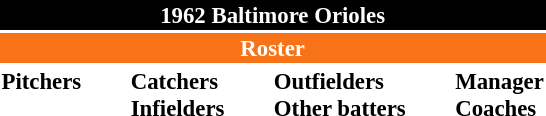<table class="toccolours" style="font-size: 95%;">
<tr>
<th colspan="10" style="background-color: black; color: white; text-align: center;">1962 Baltimore Orioles</th>
</tr>
<tr>
<td colspan="10" style="background-color: #F87217; color: white; text-align: center;"><strong>Roster</strong></td>
</tr>
<tr>
<td valign="top"><strong>Pitchers</strong><br>















</td>
<td width="25px"></td>
<td valign="top"><strong>Catchers</strong><br>





<strong>Infielders</strong>







</td>
<td width="25px"></td>
<td valign="top"><strong>Outfielders</strong><br>









<strong>Other batters</strong>
</td>
<td width="25px"></td>
<td valign="top"><strong>Manager</strong><br>
<strong>Coaches</strong>



</td>
</tr>
<tr>
</tr>
</table>
